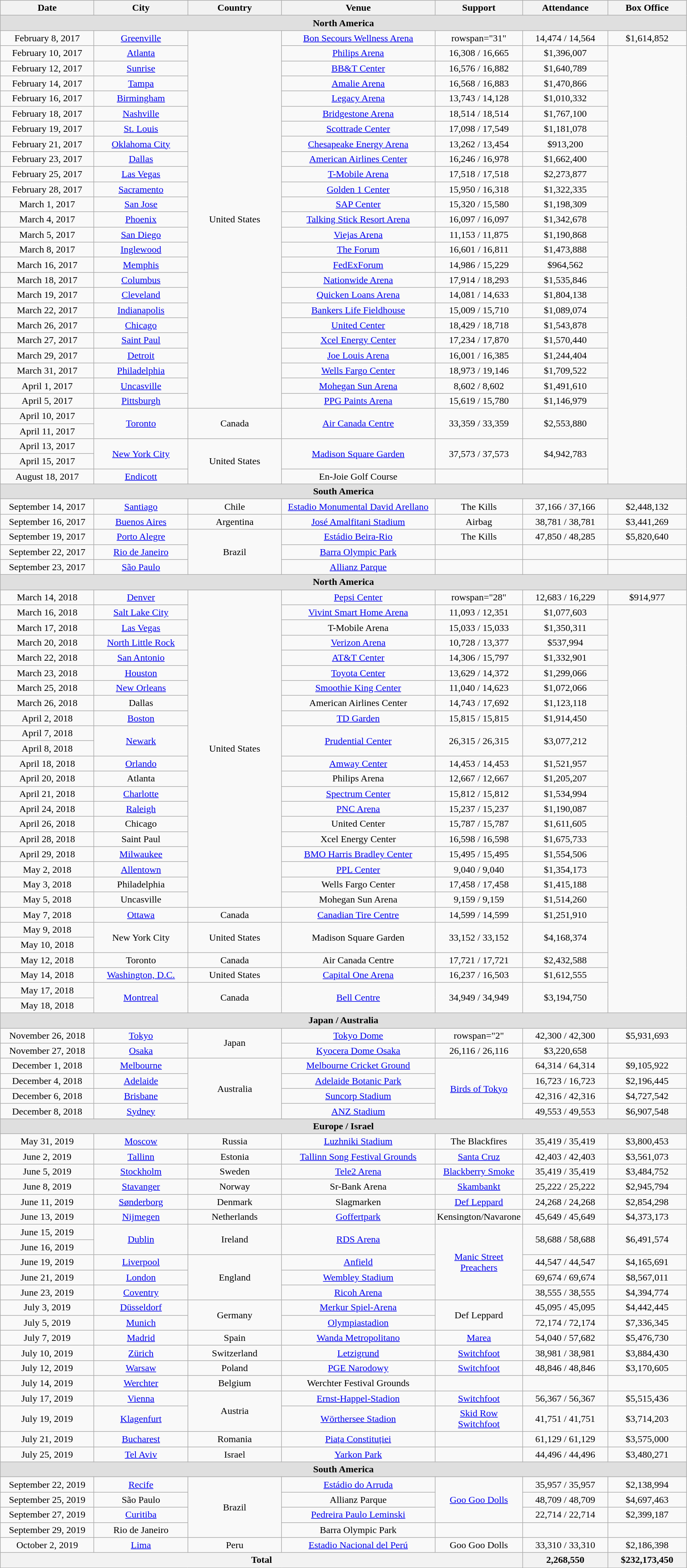<table class="wikitable" style="text-align:center;">
<tr>
<th width="150">Date</th>
<th width="150">City</th>
<th width="150">Country</th>
<th width="250">Venue</th>
<th width="125">Support</th>
<th width="135">Attendance</th>
<th width="125">Box Office</th>
</tr>
<tr>
<th colspan="7" style="background:#DFDFDF;">North America</th>
</tr>
<tr>
<td>February 8, 2017</td>
<td><a href='#'>Greenville</a></td>
<td rowspan="25">United States</td>
<td><a href='#'>Bon Secours Wellness Arena</a></td>
<td>rowspan="31" </td>
<td>14,474 / 14,564</td>
<td>$1,614,852</td>
</tr>
<tr>
<td>February 10, 2017</td>
<td><a href='#'>Atlanta</a></td>
<td><a href='#'>Philips Arena</a></td>
<td>16,308 / 16,665</td>
<td>$1,396,007</td>
</tr>
<tr>
<td>February 12, 2017</td>
<td><a href='#'>Sunrise</a></td>
<td><a href='#'>BB&T Center</a></td>
<td>16,576 / 16,882</td>
<td>$1,640,789</td>
</tr>
<tr>
<td>February 14, 2017</td>
<td><a href='#'>Tampa</a></td>
<td><a href='#'>Amalie Arena</a></td>
<td>16,568 / 16,883</td>
<td>$1,470,866</td>
</tr>
<tr>
<td>February 16, 2017</td>
<td><a href='#'>Birmingham</a></td>
<td><a href='#'>Legacy Arena</a></td>
<td>13,743 / 14,128</td>
<td>$1,010,332</td>
</tr>
<tr>
<td>February 18, 2017</td>
<td><a href='#'>Nashville</a></td>
<td><a href='#'>Bridgestone Arena</a></td>
<td>18,514 / 18,514</td>
<td>$1,767,100</td>
</tr>
<tr>
<td>February 19, 2017</td>
<td><a href='#'>St. Louis</a></td>
<td><a href='#'>Scottrade Center</a></td>
<td>17,098 / 17,549</td>
<td>$1,181,078</td>
</tr>
<tr>
<td>February 21, 2017</td>
<td><a href='#'>Oklahoma City</a></td>
<td><a href='#'>Chesapeake Energy Arena</a></td>
<td>13,262 / 13,454</td>
<td>$913,200</td>
</tr>
<tr>
<td>February 23, 2017</td>
<td><a href='#'>Dallas</a></td>
<td><a href='#'>American Airlines Center</a></td>
<td>16,246 / 16,978</td>
<td>$1,662,400</td>
</tr>
<tr>
<td>February 25, 2017</td>
<td><a href='#'>Las Vegas</a></td>
<td><a href='#'>T-Mobile Arena</a></td>
<td>17,518 / 17,518</td>
<td>$2,273,877</td>
</tr>
<tr>
<td>February 28, 2017</td>
<td><a href='#'>Sacramento</a></td>
<td><a href='#'>Golden 1 Center</a></td>
<td>15,950 / 16,318</td>
<td>$1,322,335</td>
</tr>
<tr>
<td>March 1, 2017</td>
<td><a href='#'>San Jose</a></td>
<td><a href='#'>SAP Center</a></td>
<td>15,320 / 15,580</td>
<td>$1,198,309</td>
</tr>
<tr>
<td>March 4, 2017</td>
<td><a href='#'>Phoenix</a></td>
<td><a href='#'>Talking Stick Resort Arena</a></td>
<td>16,097 / 16,097</td>
<td>$1,342,678</td>
</tr>
<tr>
<td>March 5, 2017</td>
<td><a href='#'>San Diego</a></td>
<td><a href='#'>Viejas Arena</a></td>
<td>11,153 / 11,875</td>
<td>$1,190,868</td>
</tr>
<tr>
<td>March 8, 2017</td>
<td><a href='#'>Inglewood</a></td>
<td><a href='#'>The Forum</a></td>
<td>16,601 / 16,811</td>
<td>$1,473,888</td>
</tr>
<tr>
<td>March 16, 2017</td>
<td><a href='#'>Memphis</a></td>
<td><a href='#'>FedExForum</a></td>
<td>14,986 / 15,229</td>
<td>$964,562</td>
</tr>
<tr>
<td>March 18, 2017</td>
<td><a href='#'>Columbus</a></td>
<td><a href='#'>Nationwide Arena</a></td>
<td>17,914 / 18,293</td>
<td>$1,535,846</td>
</tr>
<tr>
<td>March 19, 2017</td>
<td><a href='#'>Cleveland</a></td>
<td><a href='#'>Quicken Loans Arena</a></td>
<td>14,081 / 14,633</td>
<td>$1,804,138</td>
</tr>
<tr>
<td>March 22, 2017</td>
<td><a href='#'>Indianapolis</a></td>
<td><a href='#'>Bankers Life Fieldhouse</a></td>
<td>15,009 / 15,710</td>
<td>$1,089,074</td>
</tr>
<tr>
<td>March 26, 2017</td>
<td><a href='#'>Chicago</a></td>
<td><a href='#'>United Center</a></td>
<td>18,429 / 18,718</td>
<td>$1,543,878</td>
</tr>
<tr>
<td>March 27, 2017</td>
<td><a href='#'>Saint Paul</a></td>
<td><a href='#'>Xcel Energy Center</a></td>
<td>17,234 / 17,870</td>
<td>$1,570,440</td>
</tr>
<tr>
<td>March 29, 2017</td>
<td><a href='#'>Detroit</a></td>
<td><a href='#'>Joe Louis Arena</a></td>
<td>16,001 / 16,385</td>
<td>$1,244,404</td>
</tr>
<tr>
<td>March 31, 2017</td>
<td><a href='#'>Philadelphia</a></td>
<td><a href='#'>Wells Fargo Center</a></td>
<td>18,973 / 19,146</td>
<td>$1,709,522</td>
</tr>
<tr>
<td>April 1, 2017</td>
<td><a href='#'>Uncasville</a></td>
<td><a href='#'>Mohegan Sun Arena</a></td>
<td>8,602 / 8,602</td>
<td>$1,491,610</td>
</tr>
<tr>
<td>April 5, 2017</td>
<td><a href='#'>Pittsburgh</a></td>
<td><a href='#'>PPG Paints Arena</a></td>
<td>15,619 / 15,780</td>
<td>$1,146,979</td>
</tr>
<tr>
<td>April 10, 2017</td>
<td rowspan="2"><a href='#'>Toronto</a></td>
<td rowspan="2">Canada</td>
<td rowspan="2"><a href='#'>Air Canada Centre</a></td>
<td rowspan="2">33,359 / 33,359</td>
<td rowspan="2">$2,553,880</td>
</tr>
<tr>
<td>April 11, 2017</td>
</tr>
<tr>
<td>April 13, 2017</td>
<td rowspan="2"><a href='#'>New York City</a></td>
<td rowspan="3">United States</td>
<td rowspan="2"><a href='#'>Madison Square Garden</a></td>
<td rowspan="2">37,573 / 37,573</td>
<td rowspan="2">$4,942,783</td>
</tr>
<tr>
<td>April 15, 2017</td>
</tr>
<tr>
<td>August 18, 2017</td>
<td><a href='#'>Endicott</a></td>
<td>En-Joie Golf Course</td>
<td></td>
<td></td>
</tr>
<tr>
<th colspan="7" style="background:#DFDFDF;">South America</th>
</tr>
<tr>
<td>September 14, 2017</td>
<td><a href='#'>Santiago</a></td>
<td>Chile</td>
<td><a href='#'>Estadio Monumental David Arellano</a></td>
<td>The Kills</td>
<td>37,166 / 37,166</td>
<td>$2,448,132</td>
</tr>
<tr>
<td>September 16, 2017</td>
<td><a href='#'>Buenos Aires</a></td>
<td>Argentina</td>
<td><a href='#'>José Amalfitani Stadium</a></td>
<td>Airbag</td>
<td>38,781 / 38,781</td>
<td>$3,441,269</td>
</tr>
<tr>
<td>September 19, 2017</td>
<td><a href='#'>Porto Alegre</a></td>
<td rowspan="3">Brazil</td>
<td><a href='#'>Estádio Beira-Rio</a></td>
<td>The Kills</td>
<td>47,850 / 48,285</td>
<td>$5,820,640</td>
</tr>
<tr>
<td>September 22, 2017</td>
<td><a href='#'>Rio de Janeiro</a></td>
<td><a href='#'>Barra Olympic Park</a></td>
<td></td>
<td></td>
<td></td>
</tr>
<tr>
<td>September 23, 2017</td>
<td><a href='#'>São Paulo</a></td>
<td><a href='#'>Allianz Parque</a></td>
<td></td>
<td></td>
<td></td>
</tr>
<tr>
<th colspan="7" style="background:#DFDFDF;">North America</th>
</tr>
<tr>
<td>March 14, 2018</td>
<td><a href='#'>Denver</a></td>
<td rowspan="21">United States</td>
<td><a href='#'>Pepsi Center</a></td>
<td>rowspan="28" </td>
<td>12,683 / 16,229</td>
<td>$914,977</td>
</tr>
<tr>
<td>March 16, 2018</td>
<td><a href='#'>Salt Lake City</a></td>
<td><a href='#'>Vivint Smart Home Arena</a></td>
<td>11,093 / 12,351</td>
<td>$1,077,603</td>
</tr>
<tr>
<td>March 17, 2018</td>
<td><a href='#'>Las Vegas</a></td>
<td>T-Mobile Arena</td>
<td>15,033 / 15,033</td>
<td>$1,350,311</td>
</tr>
<tr>
<td>March 20, 2018</td>
<td><a href='#'>North Little Rock</a></td>
<td><a href='#'>Verizon Arena</a></td>
<td>10,728 / 13,377</td>
<td>$537,994</td>
</tr>
<tr>
<td>March 22, 2018</td>
<td><a href='#'>San Antonio</a></td>
<td><a href='#'>AT&T Center</a></td>
<td>14,306 / 15,797</td>
<td>$1,332,901</td>
</tr>
<tr>
<td>March 23, 2018</td>
<td><a href='#'>Houston</a></td>
<td><a href='#'>Toyota Center</a></td>
<td>13,629 / 14,372</td>
<td>$1,299,066</td>
</tr>
<tr>
<td>March 25, 2018</td>
<td><a href='#'>New Orleans</a></td>
<td><a href='#'>Smoothie King Center</a></td>
<td>11,040 / 14,623</td>
<td>$1,072,066</td>
</tr>
<tr>
<td>March 26, 2018</td>
<td>Dallas</td>
<td>American Airlines Center</td>
<td>14,743 / 17,692</td>
<td>$1,123,118</td>
</tr>
<tr>
<td>April 2, 2018</td>
<td><a href='#'>Boston</a></td>
<td><a href='#'>TD Garden</a></td>
<td>15,815 / 15,815</td>
<td>$1,914,450</td>
</tr>
<tr>
<td>April 7, 2018</td>
<td rowspan="2"><a href='#'>Newark</a></td>
<td rowspan="2"><a href='#'>Prudential Center</a></td>
<td rowspan="2">26,315 / 26,315</td>
<td rowspan="2">$3,077,212</td>
</tr>
<tr>
<td>April 8, 2018</td>
</tr>
<tr>
<td>April 18, 2018</td>
<td><a href='#'>Orlando</a></td>
<td><a href='#'>Amway Center</a></td>
<td>14,453 / 14,453</td>
<td>$1,521,957</td>
</tr>
<tr>
<td>April 20, 2018</td>
<td>Atlanta</td>
<td>Philips Arena</td>
<td>12,667 / 12,667</td>
<td>$1,205,207</td>
</tr>
<tr>
<td>April 21, 2018</td>
<td><a href='#'>Charlotte</a></td>
<td><a href='#'>Spectrum Center</a></td>
<td>15,812 / 15,812</td>
<td>$1,534,994</td>
</tr>
<tr>
<td>April 24, 2018</td>
<td><a href='#'>Raleigh</a></td>
<td><a href='#'>PNC Arena</a></td>
<td>15,237 / 15,237</td>
<td>$1,190,087</td>
</tr>
<tr>
<td>April 26, 2018</td>
<td>Chicago</td>
<td>United Center</td>
<td>15,787 / 15,787</td>
<td>$1,611,605</td>
</tr>
<tr>
<td>April 28, 2018</td>
<td>Saint Paul</td>
<td>Xcel Energy Center</td>
<td>16,598 / 16,598</td>
<td>$1,675,733</td>
</tr>
<tr>
<td>April 29, 2018</td>
<td><a href='#'>Milwaukee</a></td>
<td><a href='#'>BMO Harris Bradley Center</a></td>
<td>15,495 / 15,495</td>
<td>$1,554,506</td>
</tr>
<tr>
<td>May 2, 2018</td>
<td><a href='#'>Allentown</a></td>
<td><a href='#'>PPL Center</a></td>
<td>9,040 / 9,040</td>
<td>$1,354,173</td>
</tr>
<tr>
<td>May 3, 2018</td>
<td>Philadelphia</td>
<td>Wells Fargo Center</td>
<td>17,458 / 17,458</td>
<td>$1,415,188</td>
</tr>
<tr>
<td>May 5, 2018</td>
<td>Uncasville</td>
<td>Mohegan Sun Arena</td>
<td>9,159 / 9,159</td>
<td>$1,514,260</td>
</tr>
<tr>
<td>May 7, 2018</td>
<td><a href='#'>Ottawa</a></td>
<td>Canada</td>
<td><a href='#'>Canadian Tire Centre</a></td>
<td>14,599 / 14,599</td>
<td>$1,251,910</td>
</tr>
<tr>
<td>May 9, 2018</td>
<td rowspan="2">New York City</td>
<td rowspan="2">United States</td>
<td rowspan="2">Madison Square Garden</td>
<td rowspan="2">33,152 / 33,152</td>
<td rowspan="2">$4,168,374</td>
</tr>
<tr>
<td>May 10, 2018</td>
</tr>
<tr>
<td>May 12, 2018</td>
<td>Toronto</td>
<td>Canada</td>
<td>Air Canada Centre</td>
<td>17,721 / 17,721</td>
<td>$2,432,588</td>
</tr>
<tr>
<td>May 14, 2018</td>
<td><a href='#'>Washington, D.C.</a></td>
<td>United States</td>
<td><a href='#'>Capital One Arena</a></td>
<td>16,237 / 16,503</td>
<td>$1,612,555</td>
</tr>
<tr>
<td>May 17, 2018</td>
<td rowspan="2"><a href='#'>Montreal</a></td>
<td rowspan="2">Canada</td>
<td rowspan="2"><a href='#'>Bell Centre</a></td>
<td rowspan="2">34,949 / 34,949</td>
<td rowspan="2">$3,194,750</td>
</tr>
<tr>
<td>May 18, 2018</td>
</tr>
<tr>
<th colspan="7" style="background:#DFDFDF;">Japan / Australia</th>
</tr>
<tr>
<td>November 26, 2018</td>
<td><a href='#'>Tokyo</a></td>
<td rowspan="2">Japan</td>
<td><a href='#'>Tokyo Dome</a></td>
<td>rowspan="2" </td>
<td>42,300 / 42,300</td>
<td>$5,931,693</td>
</tr>
<tr>
<td>November 27, 2018</td>
<td><a href='#'>Osaka</a></td>
<td><a href='#'>Kyocera Dome Osaka</a></td>
<td>26,116 / 26,116</td>
<td>$3,220,658</td>
</tr>
<tr>
<td>December 1, 2018</td>
<td><a href='#'>Melbourne</a></td>
<td rowspan="4">Australia</td>
<td><a href='#'>Melbourne Cricket Ground</a></td>
<td rowspan="4"><a href='#'>Birds of Tokyo</a></td>
<td>64,314 / 64,314</td>
<td>$9,105,922</td>
</tr>
<tr>
<td>December 4, 2018</td>
<td><a href='#'>Adelaide</a></td>
<td><a href='#'>Adelaide Botanic Park</a></td>
<td>16,723 / 16,723</td>
<td>$2,196,445</td>
</tr>
<tr>
<td>December 6, 2018</td>
<td><a href='#'>Brisbane</a></td>
<td><a href='#'>Suncorp Stadium</a></td>
<td>42,316 / 42,316</td>
<td>$4,727,542</td>
</tr>
<tr>
<td>December 8, 2018</td>
<td><a href='#'>Sydney</a></td>
<td><a href='#'>ANZ Stadium</a></td>
<td>49,553 / 49,553</td>
<td>$6,907,548</td>
</tr>
<tr>
<th colspan="7" style="background:#DFDFDF;">Europe / Israel</th>
</tr>
<tr>
<td>May 31, 2019</td>
<td><a href='#'>Moscow</a></td>
<td>Russia</td>
<td><a href='#'>Luzhniki Stadium</a></td>
<td>The Blackfires</td>
<td>35,419 / 35,419</td>
<td>$3,800,453</td>
</tr>
<tr>
<td>June 2, 2019</td>
<td><a href='#'>Tallinn</a></td>
<td>Estonia</td>
<td><a href='#'>Tallinn Song Festival Grounds</a></td>
<td><a href='#'>Santa Cruz</a></td>
<td>42,403 / 42,403</td>
<td>$3,561,073</td>
</tr>
<tr>
<td>June 5, 2019</td>
<td><a href='#'>Stockholm</a></td>
<td>Sweden</td>
<td><a href='#'>Tele2 Arena</a></td>
<td><a href='#'>Blackberry Smoke</a></td>
<td>35,419 / 35,419</td>
<td>$3,484,752</td>
</tr>
<tr>
<td>June 8, 2019</td>
<td><a href='#'>Stavanger</a></td>
<td>Norway</td>
<td>Sr-Bank Arena</td>
<td><a href='#'>Skambankt</a></td>
<td>25,222 / 25,222</td>
<td>$2,945,794</td>
</tr>
<tr>
<td>June 11, 2019</td>
<td><a href='#'>Sønderborg</a></td>
<td>Denmark</td>
<td>Slagmarken</td>
<td><a href='#'>Def Leppard</a></td>
<td>24,268 / 24,268</td>
<td>$2,854,298</td>
</tr>
<tr>
<td>June 13, 2019</td>
<td><a href='#'>Nijmegen</a></td>
<td>Netherlands</td>
<td><a href='#'>Goffertpark</a></td>
<td>Kensington/Navarone</td>
<td>45,649 / 45,649</td>
<td>$4,373,173</td>
</tr>
<tr>
<td>June 15, 2019</td>
<td rowspan="2"><a href='#'>Dublin</a></td>
<td rowspan="2">Ireland</td>
<td rowspan="2"><a href='#'>RDS Arena</a></td>
<td rowspan="5"><a href='#'>Manic Street Preachers</a></td>
<td rowspan="2">58,688 / 58,688</td>
<td rowspan="2">$6,491,574</td>
</tr>
<tr>
<td>June 16, 2019</td>
</tr>
<tr>
<td>June 19, 2019</td>
<td><a href='#'>Liverpool</a></td>
<td rowspan="3">England</td>
<td><a href='#'>Anfield</a></td>
<td>44,547 / 44,547</td>
<td>$4,165,691</td>
</tr>
<tr>
<td>June 21, 2019</td>
<td><a href='#'>London</a></td>
<td><a href='#'>Wembley Stadium</a></td>
<td>69,674 / 69,674</td>
<td>$8,567,011</td>
</tr>
<tr>
<td>June 23, 2019</td>
<td><a href='#'>Coventry</a></td>
<td><a href='#'>Ricoh Arena</a></td>
<td>38,555 / 38,555</td>
<td>$4,394,774</td>
</tr>
<tr>
<td>July 3, 2019</td>
<td><a href='#'>Düsseldorf</a></td>
<td rowspan="2">Germany</td>
<td><a href='#'>Merkur Spiel-Arena</a></td>
<td rowspan="2">Def Leppard</td>
<td>45,095 / 45,095</td>
<td>$4,442,445</td>
</tr>
<tr>
<td>July 5, 2019</td>
<td><a href='#'>Munich</a></td>
<td><a href='#'>Olympiastadion</a></td>
<td>72,174 / 72,174</td>
<td>$7,336,345</td>
</tr>
<tr>
<td>July 7, 2019</td>
<td><a href='#'>Madrid</a></td>
<td>Spain</td>
<td><a href='#'>Wanda Metropolitano</a></td>
<td><a href='#'>Marea</a></td>
<td>54,040 / 57,682</td>
<td>$5,476,730</td>
</tr>
<tr>
<td>July 10, 2019</td>
<td><a href='#'>Zürich</a></td>
<td>Switzerland</td>
<td><a href='#'>Letzigrund</a></td>
<td><a href='#'>Switchfoot</a></td>
<td>38,981 / 38,981</td>
<td>$3,884,430</td>
</tr>
<tr>
<td>July 12, 2019</td>
<td><a href='#'>Warsaw</a></td>
<td>Poland</td>
<td><a href='#'>PGE Narodowy</a></td>
<td><a href='#'>Switchfoot</a></td>
<td>48,846 / 48,846</td>
<td>$3,170,605</td>
</tr>
<tr>
<td>July 14, 2019</td>
<td><a href='#'>Werchter</a></td>
<td>Belgium</td>
<td>Werchter Festival Grounds</td>
<td></td>
<td></td>
<td></td>
</tr>
<tr>
<td>July 17, 2019</td>
<td><a href='#'>Vienna</a></td>
<td rowspan="2">Austria</td>
<td><a href='#'>Ernst-Happel-Stadion</a></td>
<td><a href='#'>Switchfoot</a></td>
<td>56,367 / 56,367</td>
<td>$5,515,436</td>
</tr>
<tr>
<td>July 19, 2019</td>
<td><a href='#'>Klagenfurt</a></td>
<td><a href='#'>Wörthersee Stadion</a></td>
<td><a href='#'>Skid Row</a><br><a href='#'>Switchfoot</a></td>
<td>41,751 / 41,751</td>
<td>$3,714,203</td>
</tr>
<tr>
<td>July 21, 2019</td>
<td><a href='#'>Bucharest</a></td>
<td>Romania</td>
<td><a href='#'>Piața Constituției</a></td>
<td></td>
<td>61,129 / 61,129</td>
<td>$3,575,000</td>
</tr>
<tr>
<td>July 25, 2019</td>
<td><a href='#'>Tel Aviv</a></td>
<td>Israel</td>
<td><a href='#'>Yarkon Park</a></td>
<td></td>
<td>44,496 / 44,496</td>
<td>$3,480,271</td>
</tr>
<tr>
<th colspan="7" style="background:#DFDFDF;">South America</th>
</tr>
<tr>
<td>September 22, 2019</td>
<td><a href='#'>Recife</a></td>
<td rowspan="4">Brazil</td>
<td><a href='#'>Estádio do Arruda</a></td>
<td rowspan="3"><a href='#'>Goo Goo Dolls</a></td>
<td>35,957 / 35,957</td>
<td>$2,138,994</td>
</tr>
<tr>
<td>September 25, 2019</td>
<td>São Paulo</td>
<td>Allianz Parque</td>
<td>48,709 / 48,709</td>
<td>$4,697,463</td>
</tr>
<tr>
<td>September 27, 2019</td>
<td><a href='#'>Curitiba</a></td>
<td><a href='#'>Pedreira Paulo Leminski</a></td>
<td>22,714 / 22,714</td>
<td>$2,399,187</td>
</tr>
<tr>
<td>September 29, 2019</td>
<td>Rio de Janeiro</td>
<td>Barra Olympic Park</td>
<td></td>
<td></td>
<td></td>
</tr>
<tr>
<td>October 2, 2019</td>
<td><a href='#'>Lima</a></td>
<td>Peru</td>
<td><a href='#'>Estadio Nacional del Perú</a></td>
<td>Goo Goo Dolls</td>
<td>33,310 / 33,310</td>
<td>$2,186,398</td>
</tr>
<tr>
<th colspan="5">Total</th>
<th>2,268,550</th>
<th>$232,173,450</th>
</tr>
</table>
